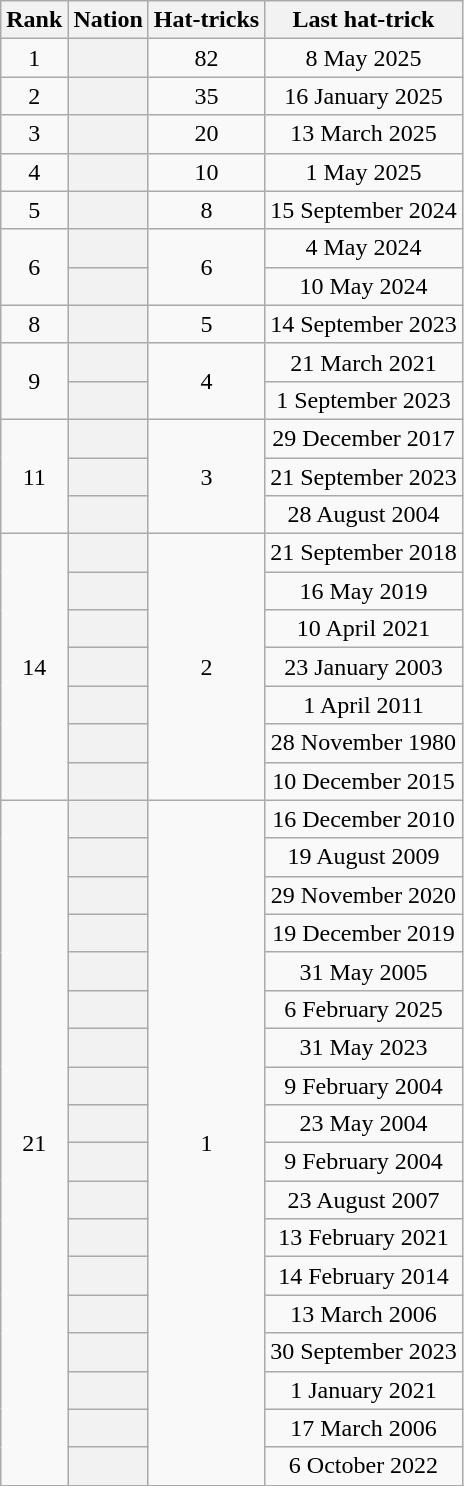<table class="wikitable sortable plainrowheaders" style="text-align:center">
<tr>
<th scope="col">Rank</th>
<th scope="col">Nation</th>
<th scope="col">Hat-tricks</th>
<th scope="col">Last hat-trick</th>
</tr>
<tr>
<td>1</td>
<th scope="row"></th>
<td>82</td>
<td>8 May 2025</td>
</tr>
<tr>
<td>2</td>
<th scope="row"></th>
<td>35</td>
<td>16 January 2025</td>
</tr>
<tr>
<td>3</td>
<th scope="row"></th>
<td>20</td>
<td>13 March 2025</td>
</tr>
<tr>
<td>4</td>
<th scope="row"></th>
<td>10</td>
<td>1 May 2025</td>
</tr>
<tr>
<td>5</td>
<th scope="row"></th>
<td>8</td>
<td>15 September 2024</td>
</tr>
<tr>
<td rowspan=2>6</td>
<th scope="row"></th>
<td rowspan=2>6</td>
<td>4 May 2024</td>
</tr>
<tr>
<th scope="row"></th>
<td>10 May 2024</td>
</tr>
<tr>
<td>8</td>
<th scope="row"></th>
<td>5</td>
<td>14 September 2023</td>
</tr>
<tr>
<td rowspan=2>9</td>
<th scope="row"></th>
<td rowspan=2>4</td>
<td>21 March 2021</td>
</tr>
<tr>
<th scope="row"></th>
<td>1 September 2023</td>
</tr>
<tr>
<td rowspan="3" style="border-top:1px solid silver">11</td>
<th scope="row"></th>
<td rowspan="3">3</td>
<td>29 December 2017</td>
</tr>
<tr>
<th scope="row"></th>
<td>21 September 2023</td>
</tr>
<tr>
<th scope="row"></th>
<td>28 August 2004</td>
</tr>
<tr>
<td rowspan="7" style="border-top:1px solid silver">14</td>
<th scope="row"></th>
<td rowspan="7">2</td>
<td>21 September 2018</td>
</tr>
<tr>
<th scope="row"></th>
<td>16 May 2019</td>
</tr>
<tr>
<th scope="row"></th>
<td>10 April 2021</td>
</tr>
<tr>
<th scope="row"></th>
<td>23 January 2003</td>
</tr>
<tr>
<th scope="row"></th>
<td>1 April 2011</td>
</tr>
<tr>
<th scope="row"></th>
<td>28 November 1980</td>
</tr>
<tr>
<th scope="row"></th>
<td>10 December 2015</td>
</tr>
<tr>
<td rowspan="18" style="border-top:1px solid silver">21</td>
<th scope="row"></th>
<td rowspan="18">1</td>
<td>16 December 2010</td>
</tr>
<tr>
<th scope="row"></th>
<td>19 August 2009</td>
</tr>
<tr>
<th scope="row"></th>
<td>29 November 2020</td>
</tr>
<tr>
<th scope="row"></th>
<td>19 December 2019</td>
</tr>
<tr>
<th scope="row"></th>
<td>31 May 2005</td>
</tr>
<tr>
<th scope="row"></th>
<td>6 February 2025</td>
</tr>
<tr>
<th scope="row"></th>
<td>31 May 2023</td>
</tr>
<tr>
<th scope="row"></th>
<td>9 February 2004</td>
</tr>
<tr>
<th scope="row"></th>
<td>23 May 2004</td>
</tr>
<tr>
<th scope="row"></th>
<td>9 February 2004</td>
</tr>
<tr>
<th scope="row"></th>
<td>23 August 2007</td>
</tr>
<tr>
<th scope="row"></th>
<td>13 February 2021</td>
</tr>
<tr>
<th scope="row"></th>
<td>14 February 2014</td>
</tr>
<tr>
<th scope="row"></th>
<td>13 March 2006</td>
</tr>
<tr>
<th scope="row"></th>
<td>30 September 2023</td>
</tr>
<tr>
<th scope="row"></th>
<td>1 January 2021</td>
</tr>
<tr>
<th scope="row"></th>
<td>17 March 2006</td>
</tr>
<tr>
<th scope="row"></th>
<td>6 October 2022</td>
</tr>
<tr>
</tr>
</table>
